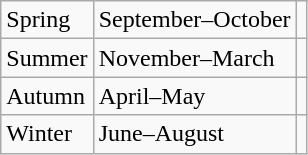<table class="wikitable">
<tr>
<td>Spring</td>
<td>September–October</td>
<td></td>
</tr>
<tr>
<td>Summer</td>
<td>November–March</td>
<td></td>
</tr>
<tr>
<td>Autumn</td>
<td>April–May</td>
<td></td>
</tr>
<tr>
<td>Winter</td>
<td>June–August</td>
<td></td>
</tr>
</table>
